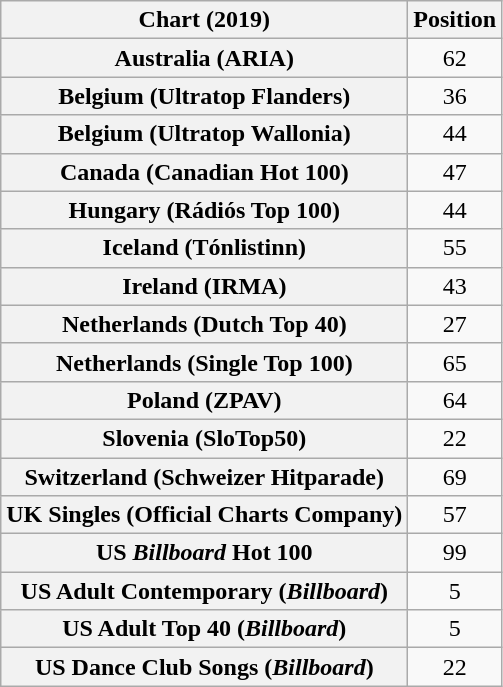<table class="wikitable sortable plainrowheaders" style="text-align:center">
<tr>
<th>Chart (2019)</th>
<th>Position</th>
</tr>
<tr>
<th scope="row">Australia (ARIA)</th>
<td>62</td>
</tr>
<tr>
<th scope="row">Belgium (Ultratop Flanders)</th>
<td>36</td>
</tr>
<tr>
<th scope="row">Belgium (Ultratop Wallonia)</th>
<td>44</td>
</tr>
<tr>
<th scope="row">Canada (Canadian Hot 100)</th>
<td>47</td>
</tr>
<tr>
<th scope="row">Hungary (Rádiós Top 100)</th>
<td>44</td>
</tr>
<tr>
<th scope="row">Iceland (Tónlistinn)</th>
<td>55</td>
</tr>
<tr>
<th scope="row">Ireland (IRMA)</th>
<td>43</td>
</tr>
<tr>
<th scope="row">Netherlands (Dutch Top 40)</th>
<td>27</td>
</tr>
<tr>
<th scope="row">Netherlands (Single Top 100)</th>
<td>65</td>
</tr>
<tr>
<th scope="row">Poland (ZPAV)</th>
<td>64</td>
</tr>
<tr>
<th scope="row">Slovenia (SloTop50)</th>
<td>22</td>
</tr>
<tr>
<th scope="row">Switzerland (Schweizer Hitparade)</th>
<td>69</td>
</tr>
<tr>
<th scope="row">UK Singles (Official Charts Company)</th>
<td>57</td>
</tr>
<tr>
<th scope="row">US <em>Billboard</em> Hot 100</th>
<td>99</td>
</tr>
<tr>
<th scope="row">US Adult Contemporary (<em>Billboard</em>)</th>
<td>5</td>
</tr>
<tr>
<th scope="row">US Adult Top 40 (<em>Billboard</em>)</th>
<td>5</td>
</tr>
<tr>
<th scope="row">US Dance Club Songs (<em>Billboard</em>)</th>
<td>22</td>
</tr>
</table>
